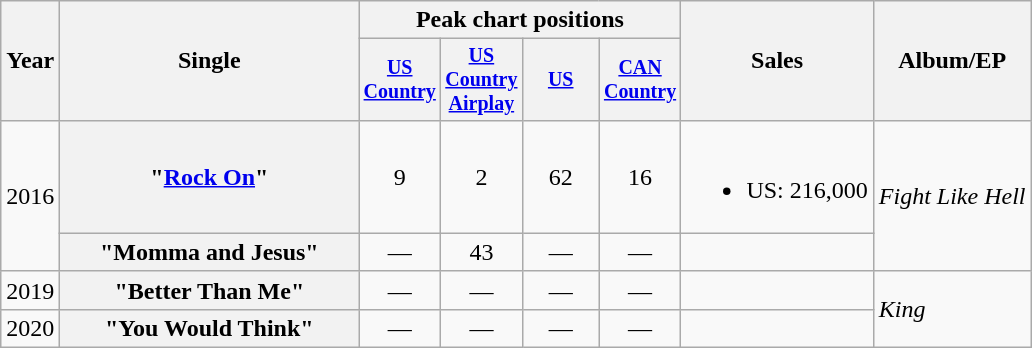<table class="wikitable plainrowheaders" style="text-align:center;">
<tr>
<th rowspan="2">Year</th>
<th rowspan="2" style="width:12em;">Single</th>
<th colspan="4">Peak chart positions</th>
<th rowspan="2">Sales</th>
<th rowspan="2">Album/EP</th>
</tr>
<tr style="font-size:smaller;">
<th style="width:45px;"><a href='#'>US Country</a><br></th>
<th style="width:45px;"><a href='#'>US Country Airplay</a><br></th>
<th style="width:45px;"><a href='#'>US</a><br></th>
<th style="width:45px;"><a href='#'>CAN Country</a><br></th>
</tr>
<tr>
<td rowspan="2">2016</td>
<th scope="row">"<a href='#'>Rock On</a>"</th>
<td>9</td>
<td>2</td>
<td>62</td>
<td>16</td>
<td><br><ul><li>US: 216,000</li></ul></td>
<td style="text-align:left;" rowspan="2"><em>Fight Like Hell</em></td>
</tr>
<tr>
<th scope="row">"Momma and Jesus"</th>
<td>—</td>
<td>43</td>
<td>—</td>
<td>—</td>
<td></td>
</tr>
<tr>
<td>2019</td>
<th scope="row">"Better Than Me"</th>
<td>—</td>
<td>—</td>
<td>—</td>
<td>—</td>
<td></td>
<td style="text-align:left;" rowspan="2"><em>King</em></td>
</tr>
<tr>
<td>2020</td>
<th scope="row">"You Would Think"</th>
<td>—</td>
<td>—</td>
<td>—</td>
<td>—</td>
<td></td>
</tr>
</table>
